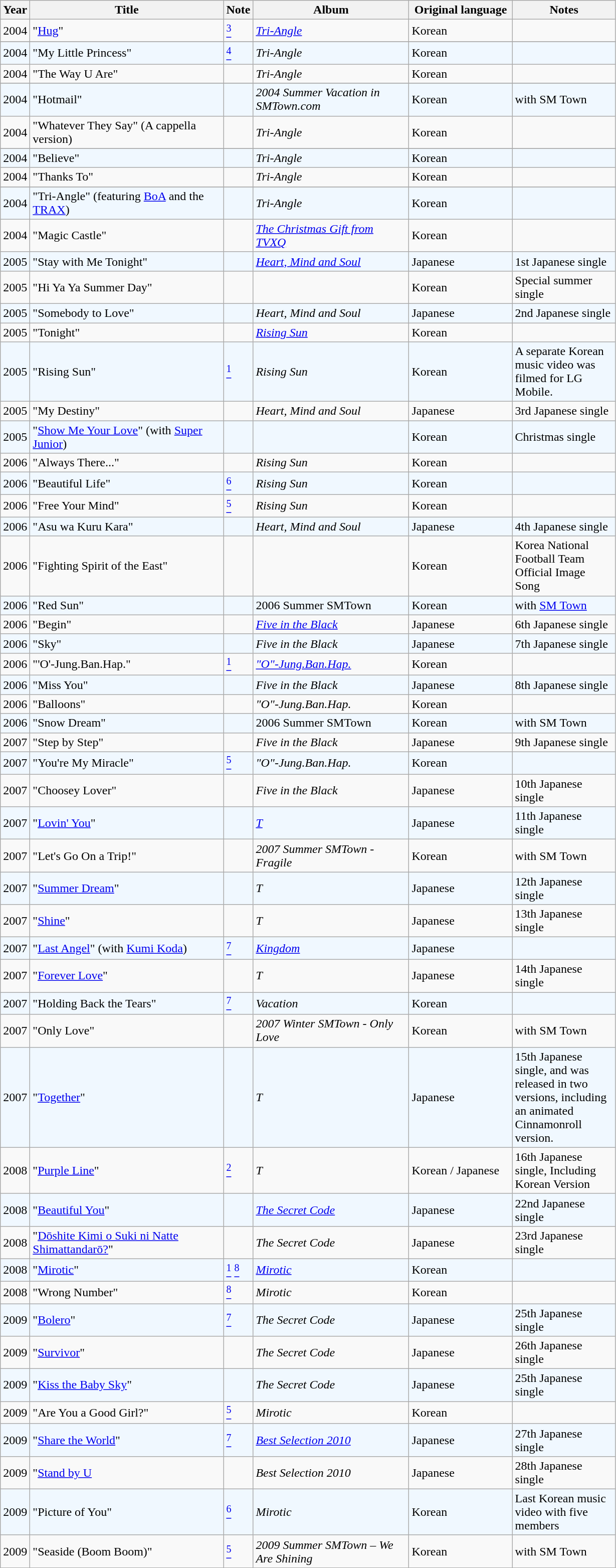<table class="wikitable"|width=100%>
<tr>
<th align="left" valign="top" width="30">Year</th>
<th align="left" valign="top" width="250">Title</th>
<th align="left" valign="top" width="30">Note</th>
<th align="left" valign="top" width="200">Album</th>
<th align="left" valign="top" width="130">Original language</th>
<th align="left" valign="top" width="130">Notes</th>
</tr>
<tr>
<td>2004</td>
<td>"<a href='#'>Hug</a>"</td>
<td><span></span><a href='#'><sup>3</sup></a></td>
<td><em><a href='#'>Tri-Angle</a></em></td>
<td>Korean</td>
<td></td>
</tr>
<tr>
</tr>
<tr ---- bgcolor="#F0F8FF">
<td>2004</td>
<td>"My Little Princess"</td>
<td><span></span><a href='#'><sup>4</sup></a></td>
<td><em>Tri-Angle</em></td>
<td>Korean</td>
<td></td>
</tr>
<tr>
<td>2004</td>
<td>"The Way U Are"</td>
<td></td>
<td><em>Tri-Angle</em></td>
<td>Korean</td>
<td></td>
</tr>
<tr>
</tr>
<tr ---- bgcolor="#F0F8FF">
<td>2004</td>
<td>"Hotmail"</td>
<td></td>
<td><em>2004 Summer Vacation in SMTown.com</em></td>
<td>Korean</td>
<td>with SM Town</td>
</tr>
<tr>
<td>2004</td>
<td>"Whatever They Say" (A cappella version)</td>
<td></td>
<td><em>Tri-Angle</em></td>
<td>Korean</td>
<td></td>
</tr>
<tr>
</tr>
<tr ---- bgcolor="#F0F8FF">
<td>2004</td>
<td>"Believe"</td>
<td></td>
<td><em>Tri-Angle</em></td>
<td>Korean</td>
<td></td>
</tr>
<tr>
<td>2004</td>
<td>"Thanks To"</td>
<td></td>
<td><em>Tri-Angle</em></td>
<td>Korean</td>
<td></td>
</tr>
<tr>
</tr>
<tr ---- bgcolor="#F0F8FF">
<td>2004</td>
<td>"Tri-Angle" (featuring <a href='#'>BoA</a> and the <a href='#'>TRAX</a>)</td>
<td></td>
<td><em>Tri-Angle</em></td>
<td>Korean</td>
<td></td>
</tr>
<tr>
<td>2004</td>
<td>"Magic Castle"</td>
<td></td>
<td><em><a href='#'>The Christmas Gift from TVXQ</a></em></td>
<td>Korean</td>
<td></td>
</tr>
<tr ---- bgcolor="#F0F8FF">
<td>2005</td>
<td>"Stay with Me Tonight"</td>
<td></td>
<td><em><a href='#'>Heart, Mind and Soul</a></em></td>
<td>Japanese</td>
<td>1st Japanese single</td>
</tr>
<tr>
<td>2005</td>
<td>"Hi Ya Ya Summer Day"</td>
<td></td>
<td></td>
<td>Korean</td>
<td>Special summer single</td>
</tr>
<tr ---- bgcolor="#F0F8FF">
<td>2005</td>
<td>"Somebody to Love"</td>
<td></td>
<td><em>Heart, Mind and Soul</em></td>
<td>Japanese</td>
<td>2nd Japanese single</td>
</tr>
<tr>
<td>2005</td>
<td>"Tonight"</td>
<td></td>
<td><em><a href='#'>Rising Sun</a></em></td>
<td>Korean</td>
<td></td>
</tr>
<tr ---- bgcolor="#F0F8FF">
<td>2005</td>
<td>"Rising Sun"</td>
<td><span></span><a href='#'><sup>1</sup></a></td>
<td><em>Rising Sun</em></td>
<td>Korean</td>
<td>A separate Korean music video was filmed for LG Mobile.</td>
</tr>
<tr>
<td>2005</td>
<td>"My Destiny"</td>
<td></td>
<td><em>Heart, Mind and Soul</em></td>
<td>Japanese</td>
<td>3rd Japanese single</td>
</tr>
<tr ---- bgcolor="#F0F8FF">
<td>2005</td>
<td>"<a href='#'>Show Me Your Love</a>" (with <a href='#'>Super Junior</a>)</td>
<td></td>
<td></td>
<td>Korean</td>
<td>Christmas single</td>
</tr>
<tr>
<td>2006</td>
<td>"Always There..."</td>
<td></td>
<td><em>Rising Sun</em></td>
<td>Korean</td>
<td></td>
</tr>
<tr ---- bgcolor="#F0F8FF">
<td>2006</td>
<td>"Beautiful Life"</td>
<td><span></span><a href='#'><sup>6</sup></a></td>
<td><em>Rising Sun</em></td>
<td>Korean</td>
<td></td>
</tr>
<tr>
<td>2006</td>
<td>"Free Your Mind"</td>
<td><span></span><a href='#'><sup>5</sup></a></td>
<td><em>Rising Sun</em></td>
<td>Korean</td>
<td></td>
</tr>
<tr ---- bgcolor="#F0F8FF">
<td>2006</td>
<td>"Asu wa Kuru Kara"</td>
<td></td>
<td><em>Heart, Mind and Soul</em></td>
<td>Japanese</td>
<td>4th Japanese single</td>
</tr>
<tr>
<td>2006</td>
<td>"Fighting Spirit of the East"</td>
<td></td>
<td></td>
<td>Korean</td>
<td>Korea National Football Team Official Image Song</td>
</tr>
<tr ---- bgcolor="#F0F8FF">
<td>2006</td>
<td>"Red Sun"</td>
<td></td>
<td>2006 Summer SMTown</td>
<td>Korean</td>
<td>with <a href='#'>SM Town</a></td>
</tr>
<tr>
<td>2006</td>
<td>"Begin"</td>
<td></td>
<td><em><a href='#'>Five in the Black</a></em></td>
<td>Japanese</td>
<td>6th Japanese single</td>
</tr>
<tr ---- bgcolor="#F0F8FF">
<td>2006</td>
<td>"Sky"</td>
<td></td>
<td><em>Five in the Black</em></td>
<td>Japanese</td>
<td>7th Japanese single</td>
</tr>
<tr>
<td>2006</td>
<td>"'O'-Jung.Ban.Hap."</td>
<td><span></span><a href='#'><sup>1</sup></a></td>
<td><em><a href='#'>"O"-Jung.Ban.Hap.</a></em></td>
<td>Korean</td>
<td></td>
</tr>
<tr ---- bgcolor="#F0F8FF">
<td>2006</td>
<td>"Miss You"</td>
<td></td>
<td><em>Five in the Black</em></td>
<td>Japanese</td>
<td>8th Japanese single</td>
</tr>
<tr>
<td>2006</td>
<td>"Balloons"</td>
<td></td>
<td><em>"O"-Jung.Ban.Hap.</em></td>
<td>Korean</td>
<td></td>
</tr>
<tr ---- bgcolor="#F0F8FF">
<td>2006</td>
<td>"Snow Dream"</td>
<td></td>
<td>2006 Summer SMTown</td>
<td>Korean</td>
<td>with SM Town</td>
</tr>
<tr>
<td>2007</td>
<td>"Step by Step"</td>
<td></td>
<td><em>Five in the Black</em></td>
<td>Japanese</td>
<td>9th Japanese single</td>
</tr>
<tr ---- bgcolor="#F0F8FF">
<td>2007</td>
<td>"You're My Miracle"</td>
<td><span></span><a href='#'><sup>5</sup></a></td>
<td><em>"O"-Jung.Ban.Hap.</em></td>
<td>Korean</td>
<td></td>
</tr>
<tr>
<td>2007</td>
<td>"Choosey Lover"</td>
<td></td>
<td><em>Five in the Black</em></td>
<td>Japanese</td>
<td>10th Japanese single</td>
</tr>
<tr ---- bgcolor="#F0F8FF">
<td>2007</td>
<td>"<a href='#'>Lovin' You</a>"</td>
<td></td>
<td><em><a href='#'>T</a></em></td>
<td>Japanese</td>
<td>11th Japanese single</td>
</tr>
<tr>
<td>2007</td>
<td>"Let's Go On a Trip!"</td>
<td></td>
<td><em>2007 Summer SMTown - Fragile</em></td>
<td>Korean</td>
<td>with SM Town</td>
</tr>
<tr ---- bgcolor="#F0F8FF">
<td>2007</td>
<td>"<a href='#'>Summer Dream</a>"</td>
<td></td>
<td><em>T</em></td>
<td>Japanese</td>
<td>12th Japanese single</td>
</tr>
<tr>
<td>2007</td>
<td>"<a href='#'>Shine</a>"</td>
<td></td>
<td><em>T</em></td>
<td>Japanese</td>
<td>13th Japanese single</td>
</tr>
<tr ---- bgcolor="#F0F8FF">
<td>2007</td>
<td>"<a href='#'>Last Angel</a>" (with <a href='#'>Kumi Koda</a>)</td>
<td><span></span><a href='#'><sup>7</sup></a></td>
<td><em><a href='#'>Kingdom</a></em></td>
<td>Japanese</td>
<td></td>
</tr>
<tr>
<td>2007</td>
<td>"<a href='#'>Forever Love</a>"</td>
<td></td>
<td><em>T</em></td>
<td>Japanese</td>
<td>14th Japanese single</td>
</tr>
<tr ---- bgcolor="#F0F8FF">
<td>2007</td>
<td>"Holding Back the Tears"</td>
<td><span></span><a href='#'><sup>7</sup></a></td>
<td><em>Vacation</em></td>
<td>Korean</td>
<td></td>
</tr>
<tr>
<td>2007</td>
<td>"Only Love"</td>
<td></td>
<td><em>2007 Winter SMTown - Only Love</em></td>
<td>Korean</td>
<td>with SM Town</td>
</tr>
<tr ---- bgcolor="#F0F8FF">
<td>2007</td>
<td>"<a href='#'>Together</a>"</td>
<td></td>
<td><em>T</em></td>
<td>Japanese</td>
<td>15th Japanese single, and was released in two versions, including an animated Cinnamonroll version.</td>
</tr>
<tr>
<td>2008</td>
<td>"<a href='#'>Purple Line</a>"</td>
<td><span></span><a href='#'><sup>2</sup></a></td>
<td><em>T</em></td>
<td>Korean / Japanese</td>
<td>16th Japanese single, Including Korean Version</td>
</tr>
<tr ---- bgcolor="#F0F8FF">
<td>2008</td>
<td>"<a href='#'>Beautiful You</a>"</td>
<td></td>
<td><em><a href='#'>The Secret Code</a></em></td>
<td>Japanese</td>
<td>22nd Japanese single</td>
</tr>
<tr>
<td>2008</td>
<td>"<a href='#'>Dōshite Kimi o Suki ni Natte Shimattandarō?</a>"</td>
<td></td>
<td><em>The Secret Code</em></td>
<td>Japanese</td>
<td>23rd Japanese single</td>
</tr>
<tr ---- bgcolor="#F0F8FF">
<td>2008</td>
<td>"<a href='#'>Mirotic</a>"</td>
<td><span></span><a href='#'><sup>1</sup></a> <span></span><a href='#'><sup>8</sup></a></td>
<td><em><a href='#'>Mirotic</a></em></td>
<td>Korean</td>
<td></td>
</tr>
<tr>
<td>2008</td>
<td>"Wrong Number"</td>
<td><span></span><a href='#'><sup>8</sup></a></td>
<td><em>Mirotic</em></td>
<td>Korean</td>
<td></td>
</tr>
<tr ---- bgcolor="#F0F8FF">
<td>2009</td>
<td>"<a href='#'>Bolero</a>"</td>
<td><span></span><a href='#'><sup>7</sup></a></td>
<td><em>The Secret Code</em></td>
<td>Japanese</td>
<td>25th Japanese single</td>
</tr>
<tr>
<td>2009</td>
<td>"<a href='#'>Survivor</a>"</td>
<td></td>
<td><em>The Secret Code</em></td>
<td>Japanese</td>
<td>26th Japanese single</td>
</tr>
<tr ---- bgcolor="#F0F8FF">
<td>2009</td>
<td>"<a href='#'>Kiss the Baby Sky</a>"</td>
<td></td>
<td><em>The Secret Code</em></td>
<td>Japanese</td>
<td>25th Japanese single</td>
</tr>
<tr>
<td>2009</td>
<td>"Are You a Good Girl?"</td>
<td><span></span><a href='#'><sup>5</sup></a></td>
<td><em>Mirotic</em></td>
<td>Korean</td>
<td></td>
</tr>
<tr ---- bgcolor="#F0F8FF">
<td>2009</td>
<td>"<a href='#'>Share the World</a>"</td>
<td><span></span><a href='#'><sup>7</sup></a></td>
<td><em><a href='#'>Best Selection 2010</a></em></td>
<td>Japanese</td>
<td>27th Japanese single</td>
</tr>
<tr>
<td>2009</td>
<td>"<a href='#'>Stand by U</a></td>
<td></td>
<td><em>Best Selection 2010</em></td>
<td>Japanese</td>
<td>28th Japanese single</td>
</tr>
<tr ---- bgcolor="#F0F8FF">
<td>2009</td>
<td>"Picture of You"</td>
<td><span></span><a href='#'><sup>6</sup></a></td>
<td><em>Mirotic</em></td>
<td>Korean</td>
<td>Last Korean music video with five members</td>
</tr>
<tr>
<td>2009</td>
<td>"Seaside (Boom Boom)"</td>
<td><span></span><a href='#'><sup>5</sup></a></td>
<td><em>2009 Summer SMTown – We Are Shining</em></td>
<td>Korean</td>
<td>with SM Town</td>
</tr>
</table>
